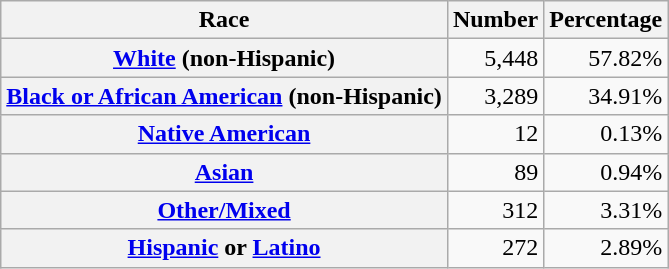<table class="wikitable" style="text-align:right">
<tr>
<th scope="col">Race</th>
<th scope="col">Number</th>
<th scope="col">Percentage</th>
</tr>
<tr>
<th scope="row"><a href='#'>White</a> (non-Hispanic)</th>
<td>5,448</td>
<td>57.82%</td>
</tr>
<tr>
<th scope="row"><a href='#'>Black or African American</a> (non-Hispanic)</th>
<td>3,289</td>
<td>34.91%</td>
</tr>
<tr>
<th scope="row"><a href='#'>Native American</a></th>
<td>12</td>
<td>0.13%</td>
</tr>
<tr>
<th scope="row"><a href='#'>Asian</a></th>
<td>89</td>
<td>0.94%</td>
</tr>
<tr>
<th scope="row"><a href='#'>Other/Mixed</a></th>
<td>312</td>
<td>3.31%</td>
</tr>
<tr>
<th scope="row"><a href='#'>Hispanic</a> or <a href='#'>Latino</a></th>
<td>272</td>
<td>2.89%</td>
</tr>
</table>
